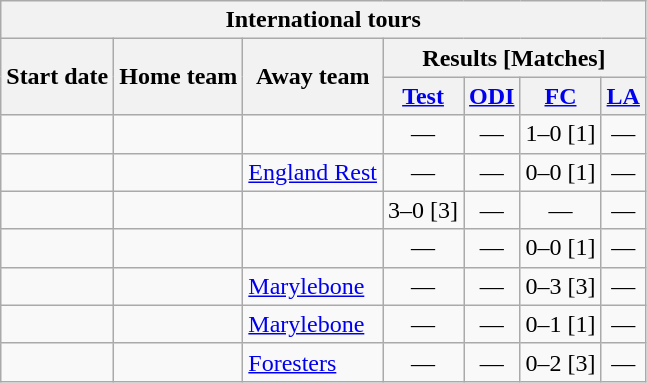<table class="wikitable">
<tr>
<th colspan="7">International tours</th>
</tr>
<tr>
<th rowspan="2">Start date</th>
<th rowspan="2">Home team</th>
<th rowspan="2">Away team</th>
<th colspan="4">Results [Matches]</th>
</tr>
<tr>
<th><a href='#'>Test</a></th>
<th><a href='#'>ODI</a></th>
<th><a href='#'>FC</a></th>
<th><a href='#'>LA</a></th>
</tr>
<tr>
<td><a href='#'></a></td>
<td></td>
<td></td>
<td ; style="text-align:center">—</td>
<td ; style="text-align:center">—</td>
<td>1–0 [1]</td>
<td ; style="text-align:center">—</td>
</tr>
<tr>
<td><a href='#'></a></td>
<td></td>
<td><a href='#'>England Rest</a></td>
<td ; style="text-align:center">—</td>
<td ; style="text-align:center">—</td>
<td>0–0 [1]</td>
<td ; style="text-align:center">—</td>
</tr>
<tr>
<td><a href='#'></a></td>
<td></td>
<td></td>
<td>3–0 [3]</td>
<td ; style="text-align:center">—</td>
<td ; style="text-align:center">—</td>
<td ; style="text-align:center">—</td>
</tr>
<tr>
<td><a href='#'></a></td>
<td></td>
<td></td>
<td ; style="text-align:center">—</td>
<td ; style="text-align:center">—</td>
<td>0–0 [1]</td>
<td ; style="text-align:center">—</td>
</tr>
<tr>
<td><a href='#'></a></td>
<td></td>
<td><a href='#'>Marylebone</a></td>
<td ; style="text-align:center">—</td>
<td ; style="text-align:center">—</td>
<td>0–3 [3]</td>
<td ; style="text-align:center">—</td>
</tr>
<tr>
<td><a href='#'></a></td>
<td></td>
<td><a href='#'>Marylebone</a></td>
<td ; style="text-align:center">—</td>
<td ; style="text-align:center">—</td>
<td>0–1 [1]</td>
<td ; style="text-align:center">—</td>
</tr>
<tr>
<td><a href='#'></a></td>
<td></td>
<td><a href='#'>Foresters</a></td>
<td ; style="text-align:center">—</td>
<td ; style="text-align:center">—</td>
<td>0–2 [3]</td>
<td ; style="text-align:center">—</td>
</tr>
</table>
